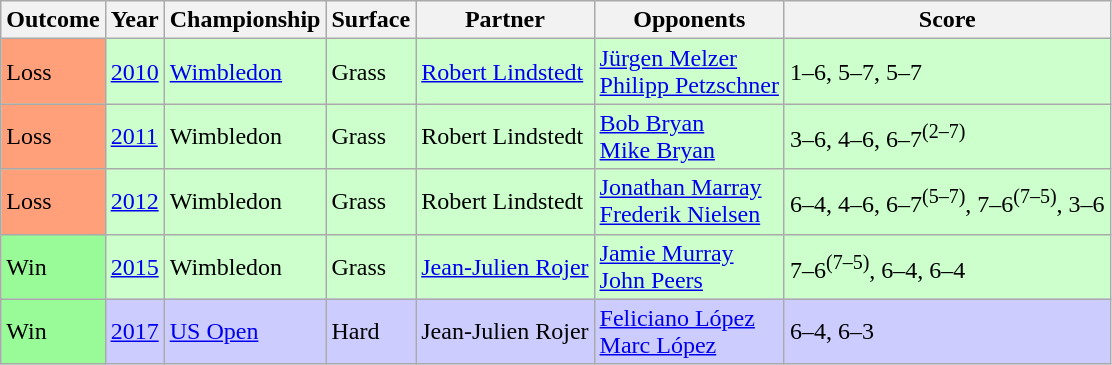<table class="sortable wikitable">
<tr>
<th>Outcome</th>
<th>Year</th>
<th>Championship</th>
<th>Surface</th>
<th>Partner</th>
<th>Opponents</th>
<th class="unsortable">Score</th>
</tr>
<tr style="background:#cfc;">
<td bgcolor=FFA07A>Loss</td>
<td><a href='#'>2010</a></td>
<td><a href='#'>Wimbledon</a></td>
<td>Grass</td>
<td> <a href='#'>Robert Lindstedt</a></td>
<td> <a href='#'>Jürgen Melzer</a> <br>  <a href='#'>Philipp Petzschner</a></td>
<td>1–6, 5–7, 5–7</td>
</tr>
<tr style="background:#cfc;">
<td bgcolor=FFA07A>Loss</td>
<td><a href='#'>2011</a></td>
<td>Wimbledon</td>
<td>Grass</td>
<td> Robert Lindstedt</td>
<td> <a href='#'>Bob Bryan</a> <br>  <a href='#'>Mike Bryan</a></td>
<td>3–6, 4–6, 6–7<sup>(2–7)</sup></td>
</tr>
<tr style="background:#cfc;">
<td bgcolor=FFA07A>Loss</td>
<td><a href='#'>2012</a></td>
<td>Wimbledon</td>
<td>Grass</td>
<td> Robert Lindstedt</td>
<td> <a href='#'>Jonathan Marray</a> <br>  <a href='#'>Frederik Nielsen</a></td>
<td>6–4, 4–6, 6–7<sup>(5–7)</sup>, 7–6<sup>(7–5)</sup>, 3–6</td>
</tr>
<tr style="background:#cfc;">
<td bgcolor=98FB98>Win</td>
<td><a href='#'>2015</a></td>
<td>Wimbledon</td>
<td>Grass</td>
<td> <a href='#'>Jean-Julien Rojer</a></td>
<td>  <a href='#'>Jamie Murray</a> <br>  <a href='#'>John Peers</a></td>
<td>7–6<sup>(7–5)</sup>, 6–4, 6–4</td>
</tr>
<tr style="background:#ccf;">
<td bgcolor=98FB98>Win</td>
<td><a href='#'>2017</a></td>
<td><a href='#'>US Open</a></td>
<td>Hard</td>
<td> Jean-Julien Rojer</td>
<td> <a href='#'>Feliciano López</a> <br>  <a href='#'>Marc López</a></td>
<td>6–4, 6–3</td>
</tr>
</table>
